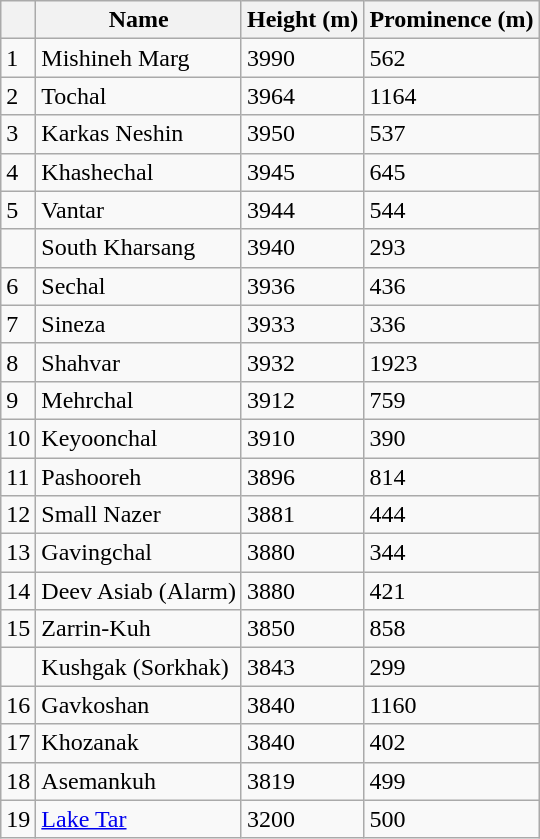<table class="wikitable">
<tr>
<th></th>
<th><strong>Name</strong></th>
<th><strong>Height (m)</strong></th>
<th>Prominence (m)</th>
</tr>
<tr>
<td>1</td>
<td>Mishineh Marg</td>
<td>3990</td>
<td>562</td>
</tr>
<tr>
<td>2</td>
<td>Tochal</td>
<td>3964</td>
<td>1164</td>
</tr>
<tr>
<td>3</td>
<td>Karkas Neshin</td>
<td>3950</td>
<td>537</td>
</tr>
<tr>
<td>4</td>
<td>Khashechal</td>
<td>3945</td>
<td>645</td>
</tr>
<tr>
<td>5</td>
<td>Vantar</td>
<td>3944</td>
<td>544</td>
</tr>
<tr>
<td></td>
<td>South Kharsang</td>
<td>3940</td>
<td>293</td>
</tr>
<tr>
<td>6</td>
<td>Sechal</td>
<td>3936</td>
<td>436</td>
</tr>
<tr>
<td>7</td>
<td>Sineza</td>
<td>3933</td>
<td>336</td>
</tr>
<tr>
<td>8</td>
<td>Shahvar</td>
<td>3932</td>
<td>1923</td>
</tr>
<tr>
<td>9</td>
<td>Mehrchal</td>
<td>3912</td>
<td>759</td>
</tr>
<tr>
<td>10</td>
<td>Keyoonchal</td>
<td>3910</td>
<td>390</td>
</tr>
<tr>
<td>11</td>
<td>Pashooreh</td>
<td>3896</td>
<td>814</td>
</tr>
<tr>
<td>12</td>
<td>Small Nazer</td>
<td>3881</td>
<td>444</td>
</tr>
<tr>
<td>13</td>
<td>Gavingchal</td>
<td>3880</td>
<td>344</td>
</tr>
<tr>
<td>14</td>
<td>Deev Asiab (Alarm)</td>
<td>3880</td>
<td>421</td>
</tr>
<tr>
<td>15</td>
<td>Zarrin-Kuh</td>
<td>3850</td>
<td>858</td>
</tr>
<tr>
<td></td>
<td>Kushgak (Sorkhak)</td>
<td>3843</td>
<td>299</td>
</tr>
<tr>
<td>16</td>
<td>Gavkoshan</td>
<td>3840</td>
<td>1160</td>
</tr>
<tr>
<td>17</td>
<td>Khozanak</td>
<td>3840</td>
<td>402</td>
</tr>
<tr>
<td>18</td>
<td>Asemankuh</td>
<td>3819</td>
<td>499</td>
</tr>
<tr>
<td>19</td>
<td><a href='#'>Lake Tar</a></td>
<td>3200</td>
<td>500</td>
</tr>
</table>
